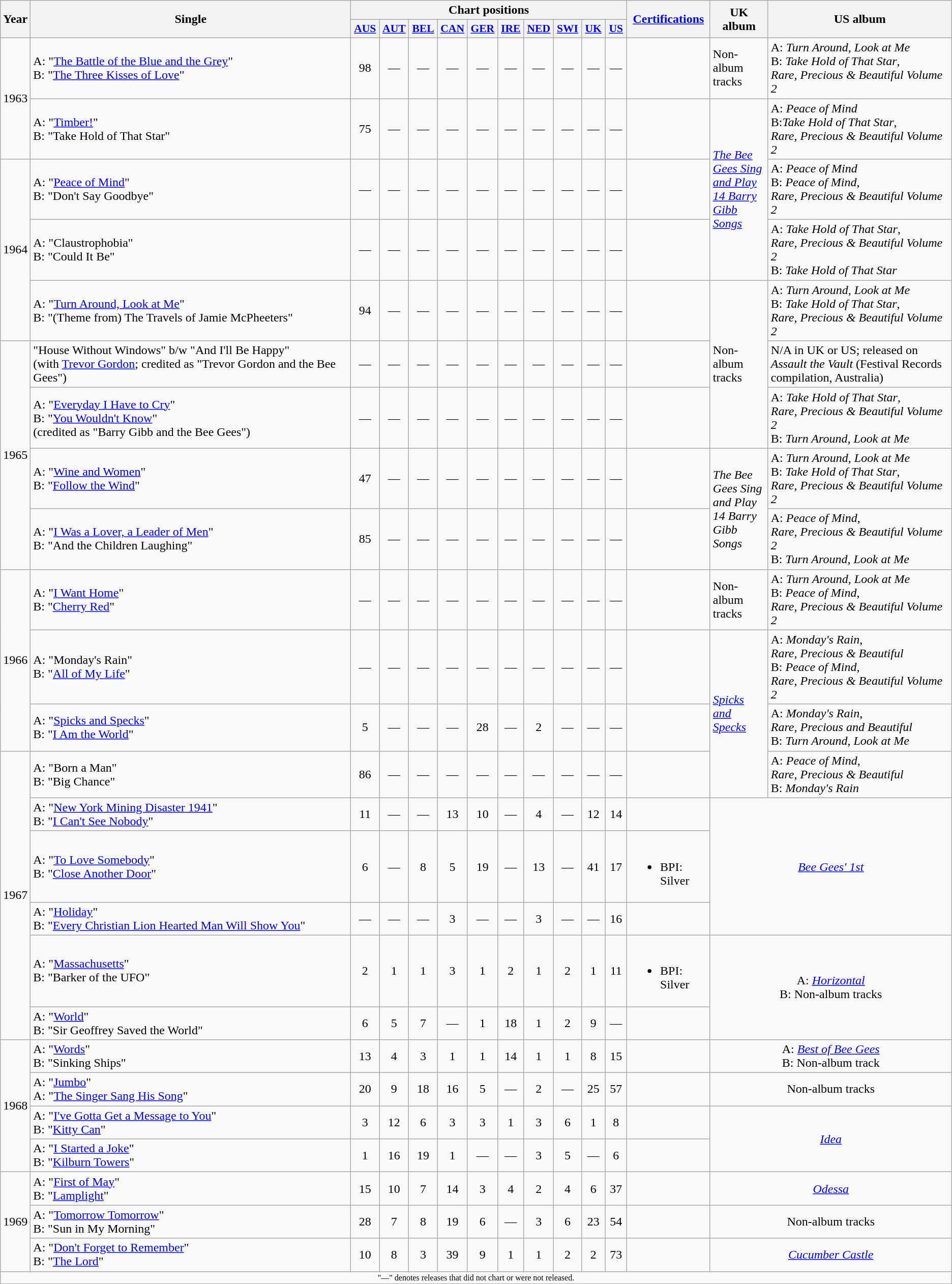<table class="wikitable">
<tr>
<th rowspan="2">Year</th>
<th rowspan="2" style="width:155em;">Single</th>
<th colspan="10">Chart positions</th>
<th rowspan="2" style="width:10em;"><a href='#'>Certifications</a></th>
<th rowspan="2" style="width:15em;">UK album</th>
<th rowspan="2" style="width:80em;">US album</th>
</tr>
<tr>
<th style="width:3em;font-size:90%;"><a href='#'>AUS</a><br></th>
<th style="width:3em;font-size:90%;"><a href='#'>AUT</a><br></th>
<th style="width:3em;font-size:90%;"><a href='#'>BEL</a><br></th>
<th style="width:3em;font-size:90%;"><a href='#'>CAN</a><br></th>
<th style="width:3em;font-size:90%;"><a href='#'>GER</a><br></th>
<th style="width:3em;font-size:90%;"><a href='#'>IRE</a><br></th>
<th style="width:3em;font-size:90%;"><a href='#'>NED</a><br></th>
<th style="width:3em;font-size:90%;"><a href='#'>SWI</a><br></th>
<th style="width:3em;font-size:90%;"><a href='#'>UK</a><br></th>
<th style="width:3em;font-size:90%;"><a href='#'>US</a><br></th>
</tr>
<tr>
<td rowspan="2">1963</td>
<td>A: "<a href='#'>The Battle of the Blue and the Grey</a>"<br>B: "<a href='#'>The Three Kisses of Love</a>"</td>
<td align="center">98</td>
<td align="center">—</td>
<td align="center">—</td>
<td align="center">—</td>
<td align="center">—</td>
<td align="center">—</td>
<td align="center">—</td>
<td align="center">—</td>
<td align="center">—</td>
<td align="center">—</td>
<td></td>
<td align=left>Non-album tracks</td>
<td align=left>A: <em>Turn Around, Look at Me</em> <br> B: <em>Take Hold of That Star</em>, <br>  <em>Rare, Precious & Beautiful Volume 2</em></td>
</tr>
<tr>
<td>A: "<a href='#'>Timber!</a>"<br>B: "Take Hold of That Star"</td>
<td align="center">75</td>
<td align="center">—</td>
<td align="center">—</td>
<td align="center">—</td>
<td align="center">—</td>
<td align="center">—</td>
<td align="center">—</td>
<td align="center">—</td>
<td align="center">—</td>
<td align="center">—</td>
<td></td>
<td rowspan=3 align=left><em><a href='#'>The Bee Gees Sing and Play 14 Barry Gibb Songs</a></em></td>
<td>A: <em>Peace of Mind</em> <br>B:<em>Take Hold of That Star</em>,<br> <em>Rare, Precious & Beautiful Volume 2</em></td>
</tr>
<tr>
<td rowspan="3">1964</td>
<td>A: "<a href='#'>Peace of Mind</a>"<br>B: "Don't Say Goodbye"</td>
<td align="center">—</td>
<td align="center">—</td>
<td align="center">—</td>
<td align="center">—</td>
<td align="center">—</td>
<td align="center">—</td>
<td align="center">—</td>
<td align="center">—</td>
<td align="center">—</td>
<td align="center">—</td>
<td></td>
<td>A: <em>Peace of Mind</em> <br>B: <em>Peace of Mind</em>, <br><em>Rare, Precious & Beautiful Volume 2</em></td>
</tr>
<tr>
<td>A: "Claustrophobia"<br>B: "Could It Be"</td>
<td align="center">—</td>
<td align="center">—</td>
<td align="center">—</td>
<td align="center">—</td>
<td align="center">—</td>
<td align="center">—</td>
<td align="center">—</td>
<td align="center">—</td>
<td align="center">—</td>
<td align="center">—</td>
<td></td>
<td>A: <em>Take Hold of That Star</em>, <br> <em>Rare, Precious & Beautiful Volume 2</em><br>B: <em>Take Hold of That Star</em></td>
</tr>
<tr>
<td>A: "<a href='#'>Turn Around, Look at Me</a>"<br>B: "(Theme from) The Travels of Jamie McPheeters"</td>
<td align="center">94</td>
<td align="center">—</td>
<td align="center">—</td>
<td align="center">—</td>
<td align="center">—</td>
<td align="center">—</td>
<td align="center">—</td>
<td align="center">—</td>
<td align="center">—</td>
<td align="center">—</td>
<td></td>
<td rowspan=3 align=left>Non-album tracks</td>
<td>A: <em>Turn Around, Look at Me</em><br>B: <em>Take Hold of That Star</em>,<br>  <em>Rare, Precious & Beautiful Volume 2</em></td>
</tr>
<tr>
<td rowspan="4">1965</td>
<td>"House Without Windows" b/w "And I'll Be Happy" <br>(with <a href='#'>Trevor Gordon</a>; credited as "Trevor Gordon and the Bee Gees")</td>
<td align="center">—</td>
<td align="center">—</td>
<td align="center">—</td>
<td align="center">—</td>
<td align="center">—</td>
<td align="center">—</td>
<td align="center">—</td>
<td align="center">—</td>
<td align="center">—</td>
<td align="center">—</td>
<td></td>
<td>N/A in UK or US; released on <em>Assault the Vault</em> (Festival Records compilation, Australia)</td>
</tr>
<tr>
<td>A: "<a href='#'>Everyday I Have to Cry</a>"<br>B: "<a href='#'>You Wouldn't Know</a>" <br>(credited as "Barry Gibb and the Bee Gees")</td>
<td align="center">—</td>
<td align="center">—</td>
<td align="center">—</td>
<td align="center">—</td>
<td align="center">—</td>
<td align="center">—</td>
<td align="center">—</td>
<td align="center">—</td>
<td align="center">—</td>
<td align="center">—</td>
<td></td>
<td>A: <em>Take Hold of That Star</em>, <br> <em>Rare, Precious & Beautiful Volume 2</em><br>B: <em>Turn Around, Look at Me</em></td>
</tr>
<tr>
<td>A: "<a href='#'>Wine and Women</a>"<br>B: "<a href='#'>Follow the Wind</a>"</td>
<td align="center">47</td>
<td align="center">—</td>
<td align="center">—</td>
<td align="center">—</td>
<td align="center">—</td>
<td align="center">—</td>
<td align="center">—</td>
<td align="center">—</td>
<td align="center">—</td>
<td align="center">—</td>
<td></td>
<td rowspan=2 align=left><em>The Bee Gees Sing and Play 14 Barry Gibb Songs</em></td>
<td>A: <em>Turn Around, Look at Me</em> <br>B: <em>Take Hold of That Star</em>, <br> <em>Rare, Precious & Beautiful Volume 2</em></td>
</tr>
<tr>
<td>A: "<a href='#'>I Was a Lover, a Leader of Men</a>"<br>B: "And the Children Laughing"</td>
<td align="center">85</td>
<td align="center">—</td>
<td align="center">—</td>
<td align="center">—</td>
<td align="center">—</td>
<td align="center">—</td>
<td align="center">—</td>
<td align="center">—</td>
<td align="center">—</td>
<td align="center">—</td>
<td></td>
<td>A: <em>Peace of Mind</em>, <br> <em>Rare, Precious & Beautiful Volume 2</em><br>B: <em>Turn Around, Look at Me</em></td>
</tr>
<tr>
<td rowspan="3">1966</td>
<td>A: "<a href='#'>I Want Home</a>"<br>B: "<a href='#'>Cherry Red</a>"</td>
<td align="center">—</td>
<td align="center">—</td>
<td align="center">—</td>
<td align="center">—</td>
<td align="center">—</td>
<td align="center">—</td>
<td align="center">—</td>
<td align="center">—</td>
<td align="center">—</td>
<td align="center">—</td>
<td></td>
<td align=left>Non-album tracks</td>
<td>A: <em>Turn Around, Look at Me</em><br>B: <em>Peace of Mind</em>, <br> <em>Rare, Precious & Beautiful Volume 2</em></td>
</tr>
<tr>
<td>A: "Monday's Rain"<br>B: "<a href='#'>All of My Life</a>"</td>
<td align="center">—</td>
<td align="center">—</td>
<td align="center">—</td>
<td align="center">—</td>
<td align="center">—</td>
<td align="center">—</td>
<td align="center">—</td>
<td align="center">—</td>
<td align="center">—</td>
<td align="center">—</td>
<td></td>
<td rowspan=3 align=left><em><a href='#'>Spicks and Specks</a></em></td>
<td>A: <em>Monday's Rain</em>, <br> <em>Rare, Precious & Beautiful</em><br>B: <em>Peace of Mind</em>, <br> <em>Rare, Precious & Beautiful Volume 2</em></td>
</tr>
<tr>
<td>A: "<a href='#'>Spicks and Specks</a>"<br>B: "<a href='#'>I Am the World</a>"</td>
<td align="center">5</td>
<td align="center">—</td>
<td align="center">—</td>
<td align="center">—</td>
<td align="center">28</td>
<td align="center">—</td>
<td align="center">2</td>
<td align="center">—</td>
<td align="center">—</td>
<td align="center">—</td>
<td></td>
<td>A: <em>Monday's Rain</em>, <br> <em>Rare, Precious and Beautiful</em><br>B: <em>Turn Around, Look at Me</em></td>
</tr>
<tr>
<td rowspan="6">1967</td>
<td>A: "Born a Man"<br>B: "Big Chance"</td>
<td align="center">86</td>
<td align="center">—</td>
<td align="center">—</td>
<td align="center">—</td>
<td align="center">—</td>
<td align="center">—</td>
<td align="center">—</td>
<td align="center">—</td>
<td align="center">—</td>
<td align="center">—</td>
<td></td>
<td>A: <em>Peace of Mind</em>, <br> <em>Rare, Precious & Beautiful</em><br>B: <em>Monday's Rain</em></td>
</tr>
<tr>
<td>A: "<a href='#'>New York Mining Disaster 1941</a>"<br>B: "<a href='#'>I Can't See Nobody</a>"</td>
<td align="center">11</td>
<td align="center">—</td>
<td align="center">—</td>
<td align="center">13</td>
<td align="center">10</td>
<td align="center">—</td>
<td align="center">4</td>
<td align="center">—</td>
<td align="center">12</td>
<td align="center">14</td>
<td></td>
<td rowspan=3 colspan="2" align="center"><em><a href='#'>Bee Gees' 1st</a></em></td>
</tr>
<tr>
<td>A: "<a href='#'>To Love Somebody</a>"<br>B: "<a href='#'>Close Another Door</a>"</td>
<td align="center">6</td>
<td align="center">—</td>
<td align="center">8</td>
<td align="center">5</td>
<td align="center">19</td>
<td align="center">—</td>
<td align="center">13</td>
<td align="center">—</td>
<td align="center">41</td>
<td align="center">17</td>
<td><br><ul><li>BPI: Silver</li></ul></td>
</tr>
<tr>
<td>A: "<a href='#'>Holiday</a>"<br>B: "<a href='#'>Every Christian Lion Hearted Man Will Show You</a>"</td>
<td align="center">—</td>
<td align="center">—</td>
<td align="center">—</td>
<td align="center">3</td>
<td align="center">—</td>
<td align="center">—</td>
<td align="center">3</td>
<td align="center">—</td>
<td align="center">—</td>
<td align="center">16</td>
<td></td>
</tr>
<tr>
<td>A: "<a href='#'>Massachusetts</a>"<br>B: "Barker of the UFO"</td>
<td align="center">2</td>
<td align="center">1</td>
<td align="center">1</td>
<td align="center">3</td>
<td align="center">1</td>
<td align="center">2</td>
<td align="center">1</td>
<td align="center">2</td>
<td align="center">1</td>
<td align="center">11</td>
<td><br><ul><li>BPI: Silver</li></ul></td>
<td rowspan=2 colspan="2" align="center">A: <em><a href='#'>Horizontal</a></em><br>B: Non-album tracks</td>
</tr>
<tr>
<td>A: "<a href='#'>World</a>"<br>B: "Sir Geoffrey Saved the World"</td>
<td align="center">6</td>
<td align="center">5</td>
<td align="center">7</td>
<td align="center">—</td>
<td align="center">1</td>
<td align="center">18</td>
<td align="center">1</td>
<td align="center">2</td>
<td align="center">9</td>
<td align="center">—</td>
<td></td>
</tr>
<tr>
<td rowspan="4">1968</td>
<td>A: "<a href='#'>Words</a>"<br>B: "Sinking Ships"</td>
<td align="center">13</td>
<td align="center">4</td>
<td align="center">3</td>
<td align="center">1</td>
<td align="center">1</td>
<td align="center">14</td>
<td align="center">1</td>
<td align="center">1</td>
<td align="center">8</td>
<td align="center">15</td>
<td></td>
<td colspan="2" align="center">A: <em><a href='#'>Best of Bee Gees</a></em><br>B: Non-album track</td>
</tr>
<tr>
<td>A: "<a href='#'>Jumbo</a>"<br>A: "<a href='#'>The Singer Sang His Song</a>"</td>
<td align="center">20</td>
<td align="center">9</td>
<td align="center">18</td>
<td align="center">16</td>
<td align="center">5</td>
<td align="center">—</td>
<td align="center">2</td>
<td align="center">—</td>
<td align="center">25</td>
<td align="center">57</td>
<td></td>
<td colspan="2" align="center">Non-album tracks</td>
</tr>
<tr>
<td>A: "<a href='#'>I've Gotta Get a Message to You</a>"<br>B: "<a href='#'>Kitty Can</a>"</td>
<td align="center">3</td>
<td align="center">12</td>
<td align="center">6</td>
<td align="center">3</td>
<td align="center">3</td>
<td align="center">1</td>
<td align="center">3</td>
<td align="center">6</td>
<td align="center">1</td>
<td align="center">8</td>
<td></td>
<td rowspan=2 colspan="2" align="center"><em><a href='#'>Idea</a></em></td>
</tr>
<tr>
<td>A: "<a href='#'>I Started a Joke</a>"<br>B: "<a href='#'>Kilburn Towers</a>"</td>
<td align="center">1</td>
<td align="center">16</td>
<td align="center">19</td>
<td align="center">1</td>
<td align="center">—</td>
<td align="center">—</td>
<td align="center">3</td>
<td align="center">5</td>
<td align="center">—</td>
<td align="center">6</td>
<td></td>
</tr>
<tr>
<td rowspan="3">1969</td>
<td>A: "<a href='#'>First of May</a>"<br>B: "<a href='#'>Lamplight</a>"</td>
<td align="center">15</td>
<td align="center">10</td>
<td align="center">7</td>
<td align="center">14</td>
<td align="center">3</td>
<td align="center">4</td>
<td align="center">2</td>
<td align="center">4</td>
<td align="center">6</td>
<td align="center">37</td>
<td></td>
<td colspan="2" align="center"><em><a href='#'>Odessa</a></em></td>
</tr>
<tr>
<td>A: "<a href='#'>Tomorrow Tomorrow</a>"<br>B: "Sun in My Morning"</td>
<td align="center">28</td>
<td align="center">7</td>
<td align="center">8</td>
<td align="center">19</td>
<td align="center">6</td>
<td align="center">—</td>
<td align="center">3</td>
<td align="center">6</td>
<td align="center">23</td>
<td align="center">54</td>
<td></td>
<td colspan="2" align="center">Non-album tracks</td>
</tr>
<tr>
<td>A: "<a href='#'>Don't Forget to Remember</a>"<br>B: "<a href='#'>The Lord</a>"</td>
<td align="center">10</td>
<td align="center">8</td>
<td align="center">3</td>
<td align="center">39</td>
<td align="center">9</td>
<td align="center">1</td>
<td align="center">1</td>
<td align="center">2</td>
<td align="center">2</td>
<td align="center">73</td>
<td></td>
<td colspan="2" align="center"><em><a href='#'>Cucumber Castle</a></em></td>
</tr>
<tr>
<td colspan="100" style="text-align:center; font-size:8pt;">"—" denotes releases that did not chart or were not released.</td>
</tr>
<tr>
</tr>
</table>
